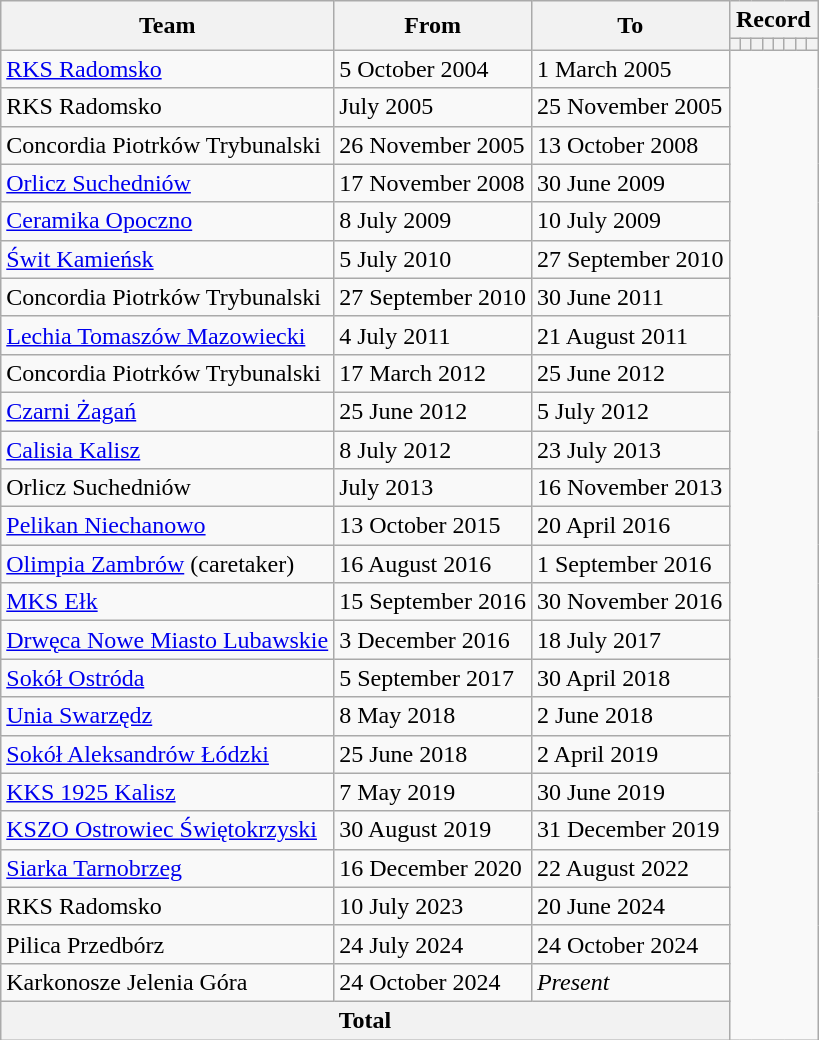<table class="wikitable" style="text-align: center;">
<tr>
<th rowspan="2">Team</th>
<th rowspan="2">From</th>
<th rowspan="2">To</th>
<th colspan="8">Record</th>
</tr>
<tr>
<th></th>
<th></th>
<th></th>
<th></th>
<th></th>
<th></th>
<th></th>
<th></th>
</tr>
<tr>
<td align=left><a href='#'>RKS Radomsko</a></td>
<td align=left>5 October 2004</td>
<td align=left>1 March 2005<br></td>
</tr>
<tr>
<td align=left>RKS Radomsko</td>
<td align=left>July 2005</td>
<td align=left>25 November 2005<br></td>
</tr>
<tr>
<td align=left>Concordia Piotrków Trybunalski</td>
<td align=left>26 November 2005</td>
<td align=left>13 October 2008<br></td>
</tr>
<tr>
<td align=left><a href='#'>Orlicz Suchedniów</a></td>
<td align=left>17 November 2008</td>
<td align=left>30 June 2009<br></td>
</tr>
<tr>
<td align=left><a href='#'>Ceramika Opoczno</a></td>
<td align=left>8 July 2009</td>
<td align=left>10 July 2009<br></td>
</tr>
<tr>
<td align=left><a href='#'>Świt Kamieńsk</a></td>
<td align=left>5 July 2010</td>
<td align=left>27 September 2010<br></td>
</tr>
<tr>
<td align=left>Concordia Piotrków Trybunalski</td>
<td align=left>27 September 2010</td>
<td align=left>30 June 2011<br></td>
</tr>
<tr>
<td align=left><a href='#'>Lechia Tomaszów Mazowiecki</a></td>
<td align=left>4 July 2011</td>
<td align=left>21 August 2011<br></td>
</tr>
<tr>
<td align=left>Concordia Piotrków Trybunalski</td>
<td align=left>17 March 2012</td>
<td align=left>25 June 2012<br></td>
</tr>
<tr>
<td align=left><a href='#'>Czarni Żagań</a></td>
<td align=left>25 June 2012</td>
<td align=left>5 July 2012<br></td>
</tr>
<tr>
<td align=left><a href='#'>Calisia Kalisz</a></td>
<td align=left>8 July 2012</td>
<td align=left>23 July 2013<br></td>
</tr>
<tr>
<td align=left>Orlicz Suchedniów</td>
<td align=left>July 2013</td>
<td align=left>16 November 2013<br></td>
</tr>
<tr>
<td align=left><a href='#'>Pelikan Niechanowo</a></td>
<td align=left>13 October 2015</td>
<td align=left>20 April 2016<br></td>
</tr>
<tr>
<td align=left><a href='#'>Olimpia Zambrów</a> (caretaker)</td>
<td align=left>16 August 2016</td>
<td align=left>1 September 2016<br></td>
</tr>
<tr>
<td align=left><a href='#'>MKS Ełk</a></td>
<td align=left>15 September 2016</td>
<td align=left>30 November 2016<br></td>
</tr>
<tr>
<td align=left><a href='#'>Drwęca Nowe Miasto Lubawskie</a></td>
<td align=left>3 December 2016</td>
<td align=left>18 July 2017<br></td>
</tr>
<tr>
<td align=left><a href='#'>Sokół Ostróda</a></td>
<td align=left>5 September 2017</td>
<td align=left>30 April 2018<br></td>
</tr>
<tr>
<td align=left><a href='#'>Unia Swarzędz</a></td>
<td align=left>8 May 2018</td>
<td align=left>2 June 2018<br></td>
</tr>
<tr>
<td align=left><a href='#'>Sokół Aleksandrów Łódzki</a></td>
<td align=left>25 June 2018</td>
<td align=left>2 April 2019<br></td>
</tr>
<tr>
<td align=left><a href='#'>KKS 1925 Kalisz</a></td>
<td align=left>7 May 2019</td>
<td align=left>30 June 2019<br></td>
</tr>
<tr>
<td align=left><a href='#'>KSZO Ostrowiec Świętokrzyski</a></td>
<td align=left>30 August 2019</td>
<td align=left>31 December 2019<br></td>
</tr>
<tr>
<td align=left><a href='#'>Siarka Tarnobrzeg</a></td>
<td align=left>16 December 2020</td>
<td align=left>22 August 2022<br></td>
</tr>
<tr>
<td align=left>RKS Radomsko</td>
<td align=left>10 July 2023</td>
<td align=left>20 June 2024<br></td>
</tr>
<tr>
<td align=left>Pilica Przedbórz</td>
<td align=left>24 July 2024</td>
<td align=left>24 October 2024<br></td>
</tr>
<tr>
<td align=left>Karkonosze Jelenia Góra</td>
<td align=left>24 October 2024</td>
<td align=left><em>Present</em><br></td>
</tr>
<tr>
<th colspan="3">Total<br></th>
</tr>
</table>
